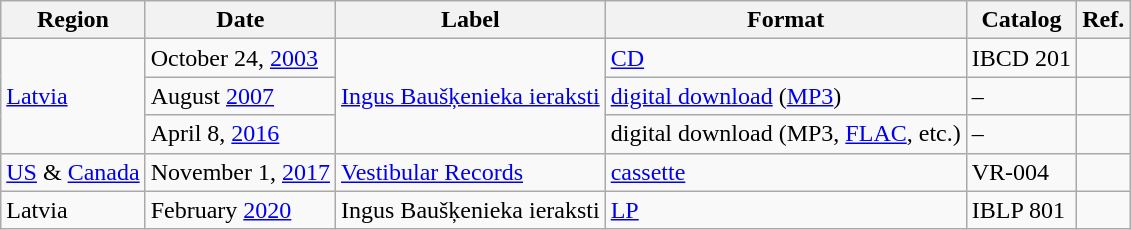<table class="wikitable">
<tr>
<th>Region</th>
<th>Date</th>
<th>Label</th>
<th>Format</th>
<th>Catalog</th>
<th>Ref.</th>
</tr>
<tr>
<td rowspan="3"><a href='#'>Latvia</a></td>
<td>October 24, <a href='#'>2003</a></td>
<td rowspan="3"><a href='#'>Ingus Baušķenieka ieraksti</a></td>
<td><a href='#'>CD</a></td>
<td>IBCD 201</td>
<td></td>
</tr>
<tr>
<td>August <a href='#'>2007</a></td>
<td><a href='#'>digital download</a> (<a href='#'>MP3</a>)</td>
<td>–</td>
<td><br></td>
</tr>
<tr>
<td>April 8, <a href='#'>2016</a></td>
<td>digital download (MP3, <a href='#'>FLAC</a>, etc.)</td>
<td>–</td>
<td></td>
</tr>
<tr>
<td><a href='#'>US</a> & <a href='#'>Canada</a></td>
<td>November 1, <a href='#'>2017</a></td>
<td><a href='#'>Vestibular Records</a></td>
<td><a href='#'>cassette</a></td>
<td>VR-004</td>
</tr>
<tr>
<td>Latvia</td>
<td>February <a href='#'>2020</a></td>
<td>Ingus Baušķenieka ieraksti</td>
<td><a href='#'>LP</a></td>
<td>IBLP 801</td>
<td></td>
</tr>
</table>
